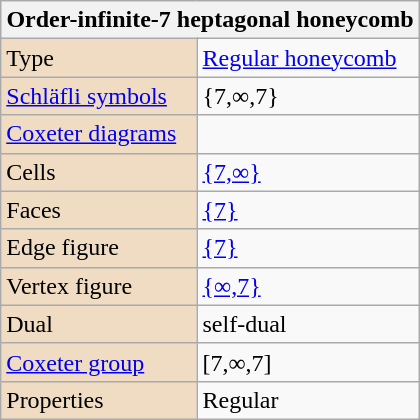<table class="wikitable" align="right" style="margin-left:10px" width=280>
<tr>
<th bgcolor=#efdcc3 colspan=2>Order-infinite-7 heptagonal honeycomb</th>
</tr>
<tr>
<td bgcolor=#efdcc3>Type</td>
<td><a href='#'>Regular honeycomb</a></td>
</tr>
<tr>
<td bgcolor=#efdcc3><a href='#'>Schläfli symbols</a></td>
<td>{7,∞,7}</td>
</tr>
<tr>
<td bgcolor=#efdcc3><a href='#'>Coxeter diagrams</a></td>
<td></td>
</tr>
<tr>
<td bgcolor=#efdcc3>Cells</td>
<td><a href='#'>{7,∞}</a> </td>
</tr>
<tr>
<td bgcolor=#efdcc3>Faces</td>
<td><a href='#'>{7}</a></td>
</tr>
<tr>
<td bgcolor=#efdcc3>Edge figure</td>
<td><a href='#'>{7}</a></td>
</tr>
<tr>
<td bgcolor=#efdcc3>Vertex figure</td>
<td><a href='#'>{∞,7}</a> </td>
</tr>
<tr>
<td bgcolor=#efdcc3>Dual</td>
<td>self-dual</td>
</tr>
<tr>
<td bgcolor=#efdcc3><a href='#'>Coxeter group</a></td>
<td>[7,∞,7]</td>
</tr>
<tr>
<td bgcolor=#efdcc3>Properties</td>
<td>Regular</td>
</tr>
</table>
